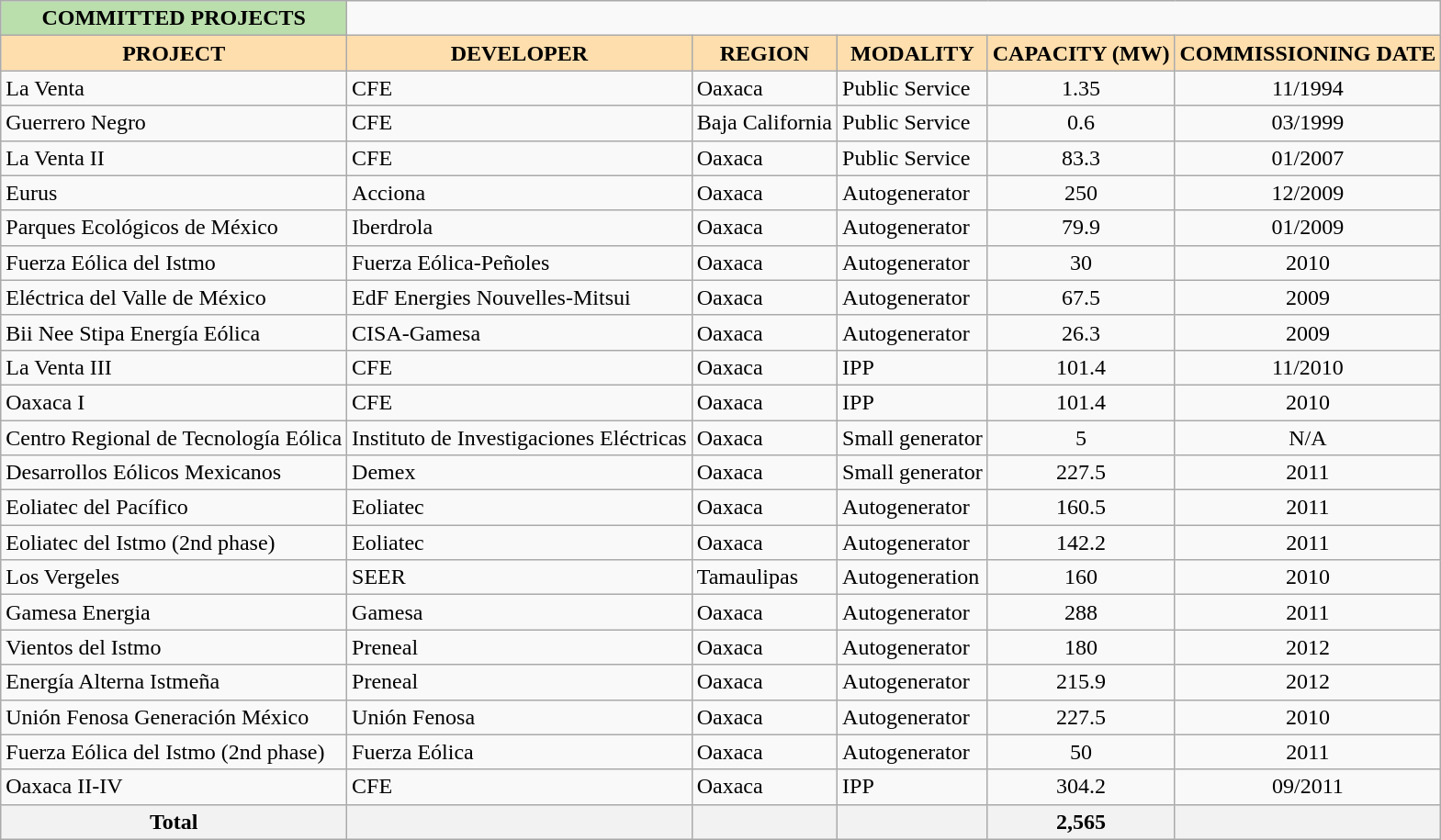<table class="wikitable">
<tr>
<th !  style="text-align:center; background:#bbdead;">COMMITTED PROJECTS</th>
</tr>
<tr>
<th !  style="text-align:center; background:#ffdead;">PROJECT</th>
<th !  style="text-align:center; background:#ffdead;">DEVELOPER</th>
<th !  style="text-align:center; background:#ffdead;">REGION</th>
<th !  style="text-align:center; background:#ffdead;">MODALITY</th>
<th !  style="text-align:center; background:#ffdead;">CAPACITY (MW)</th>
<th !  style="text-align:center; background:#ffdead;">COMMISSIONING DATE</th>
</tr>
<tr>
<td>La Venta</td>
<td>CFE</td>
<td>Oaxaca</td>
<td>Public Service</td>
<td style="text-align:center;">1.35</td>
<td style="text-align:center;">11/1994</td>
</tr>
<tr>
<td>Guerrero Negro</td>
<td>CFE</td>
<td>Baja California</td>
<td>Public Service</td>
<td style="text-align:center;">0.6</td>
<td style="text-align:center;">03/1999</td>
</tr>
<tr>
<td>La Venta II</td>
<td>CFE</td>
<td>Oaxaca</td>
<td>Public Service</td>
<td style="text-align:center;">83.3</td>
<td style="text-align:center;">01/2007</td>
</tr>
<tr>
<td>Eurus</td>
<td>Acciona</td>
<td>Oaxaca</td>
<td>Autogenerator</td>
<td style="text-align:center;">250</td>
<td style="text-align:center;">12/2009</td>
</tr>
<tr>
<td>Parques Ecológicos de México</td>
<td>Iberdrola</td>
<td>Oaxaca</td>
<td>Autogenerator</td>
<td style="text-align:center;">79.9</td>
<td style="text-align:center;">01/2009</td>
</tr>
<tr>
<td>Fuerza Eólica del Istmo</td>
<td>Fuerza Eólica-Peñoles</td>
<td>Oaxaca</td>
<td>Autogenerator</td>
<td style="text-align:center;">30</td>
<td style="text-align:center;">2010</td>
</tr>
<tr>
<td>Eléctrica del Valle de México</td>
<td>EdF Energies Nouvelles-Mitsui</td>
<td>Oaxaca</td>
<td>Autogenerator</td>
<td style="text-align:center;">67.5</td>
<td style="text-align:center;">2009</td>
</tr>
<tr>
<td>Bii Nee Stipa Energía Eólica</td>
<td>CISA-Gamesa</td>
<td>Oaxaca</td>
<td>Autogenerator</td>
<td style="text-align:center;">26.3</td>
<td style="text-align:center;">2009</td>
</tr>
<tr>
<td>La Venta III</td>
<td>CFE</td>
<td>Oaxaca</td>
<td>IPP</td>
<td style="text-align:center;">101.4</td>
<td style="text-align:center;">11/2010</td>
</tr>
<tr>
<td>Oaxaca I</td>
<td>CFE</td>
<td>Oaxaca</td>
<td>IPP</td>
<td style="text-align:center;">101.4</td>
<td style="text-align:center;">2010</td>
</tr>
<tr>
<td>Centro Regional de Tecnología Eólica</td>
<td>Instituto de Investigaciones Eléctricas</td>
<td>Oaxaca</td>
<td>Small generator</td>
<td style="text-align:center;">5</td>
<td style="text-align:center;">N/A</td>
</tr>
<tr>
<td>Desarrollos Eólicos Mexicanos</td>
<td>Demex</td>
<td>Oaxaca</td>
<td>Small generator</td>
<td style="text-align:center;">227.5</td>
<td style="text-align:center;">2011</td>
</tr>
<tr>
<td>Eoliatec del Pacífico</td>
<td>Eoliatec</td>
<td>Oaxaca</td>
<td>Autogenerator</td>
<td style="text-align:center;">160.5</td>
<td style="text-align:center;">2011</td>
</tr>
<tr>
<td>Eoliatec del Istmo (2nd phase)</td>
<td>Eoliatec</td>
<td>Oaxaca</td>
<td>Autogenerator</td>
<td style="text-align:center;">142.2</td>
<td style="text-align:center;">2011</td>
</tr>
<tr>
<td>Los Vergeles</td>
<td>SEER</td>
<td>Tamaulipas</td>
<td>Autogeneration</td>
<td style="text-align:center;">160</td>
<td style="text-align:center;">2010</td>
</tr>
<tr>
<td>Gamesa Energia</td>
<td>Gamesa</td>
<td>Oaxaca</td>
<td>Autogenerator</td>
<td style="text-align:center;">288</td>
<td style="text-align:center;">2011</td>
</tr>
<tr>
<td>Vientos del Istmo</td>
<td>Preneal</td>
<td>Oaxaca</td>
<td>Autogenerator</td>
<td style="text-align:center;">180</td>
<td style="text-align:center;">2012</td>
</tr>
<tr>
<td>Energía Alterna Istmeña</td>
<td>Preneal</td>
<td>Oaxaca</td>
<td>Autogenerator</td>
<td style="text-align:center;">215.9</td>
<td style="text-align:center;">2012</td>
</tr>
<tr>
<td>Unión Fenosa Generación México</td>
<td>Unión Fenosa</td>
<td>Oaxaca</td>
<td>Autogenerator</td>
<td style="text-align:center;">227.5</td>
<td style="text-align:center;">2010</td>
</tr>
<tr>
<td>Fuerza Eólica del Istmo (2nd phase)</td>
<td>Fuerza Eólica</td>
<td>Oaxaca</td>
<td>Autogenerator</td>
<td style="text-align:center;">50</td>
<td style="text-align:center;">2011</td>
</tr>
<tr>
<td>Oaxaca II-IV</td>
<td>CFE</td>
<td>Oaxaca</td>
<td>IPP</td>
<td style="text-align:center;">304.2</td>
<td style="text-align:center;">09/2011</td>
</tr>
<tr>
<th>Total</th>
<th></th>
<th></th>
<th></th>
<th>2,565</th>
<th></th>
</tr>
</table>
